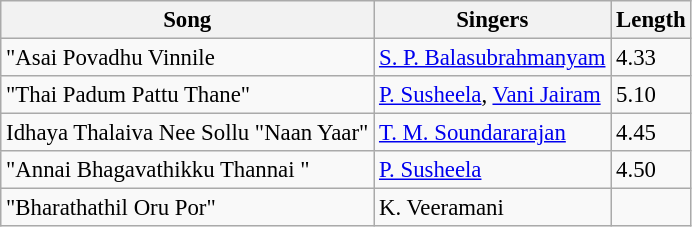<table class="wikitable" style="font-size:95%;">
<tr>
<th>Song</th>
<th>Singers</th>
<th>Length</th>
</tr>
<tr>
<td>"Asai Povadhu Vinnile</td>
<td><a href='#'>S. P. Balasubrahmanyam</a></td>
<td>4.33</td>
</tr>
<tr>
<td>"Thai Padum Pattu Thane"</td>
<td><a href='#'>P. Susheela</a>, <a href='#'>Vani Jairam</a></td>
<td>5.10</td>
</tr>
<tr>
<td>Idhaya Thalaiva Nee Sollu "Naan Yaar"</td>
<td><a href='#'>T. M. Soundararajan</a></td>
<td>4.45</td>
</tr>
<tr>
<td>"Annai Bhagavathikku Thannai "</td>
<td><a href='#'>P. Susheela</a></td>
<td>4.50</td>
</tr>
<tr>
<td>"Bharathathil Oru Por"</td>
<td>K. Veeramani</td>
<td></td>
</tr>
</table>
